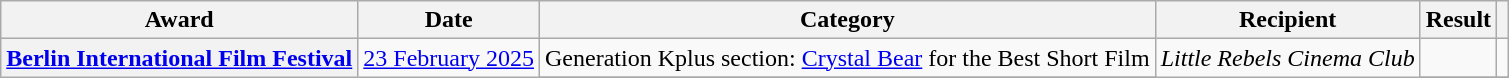<table class="wikitable sortable plainrowheaders">
<tr>
<th>Award</th>
<th>Date</th>
<th>Category</th>
<th>Recipient</th>
<th>Result</th>
<th></th>
</tr>
<tr>
<th scope="row" rowspan="2"><a href='#'>Berlin International Film Festival</a></th>
<td rowspan="2"><a href='#'>23 February 2025</a></td>
<td>Generation Kplus section: <a href='#'>Crystal Bear</a> for the Best Short Film</td>
<td rowspan="2"><em>Little Rebels Cinema Club</em></td>
<td></td>
<td align="center" rowspan="1"></td>
</tr>
<tr>
</tr>
</table>
